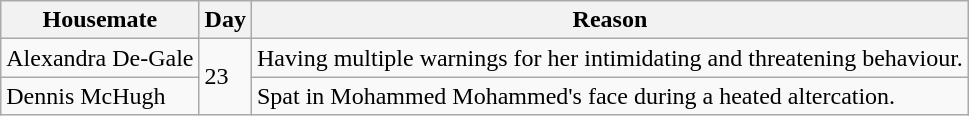<table class="wikitable">
<tr>
<th>Housemate</th>
<th>Day</th>
<th>Reason</th>
</tr>
<tr>
<td>Alexandra De-Gale</td>
<td rowspan="2">23</td>
<td>Having multiple warnings for her intimidating and threatening behaviour.</td>
</tr>
<tr>
<td>Dennis McHugh</td>
<td>Spat in Mohammed Mohammed's face during a heated altercation.</td>
</tr>
</table>
